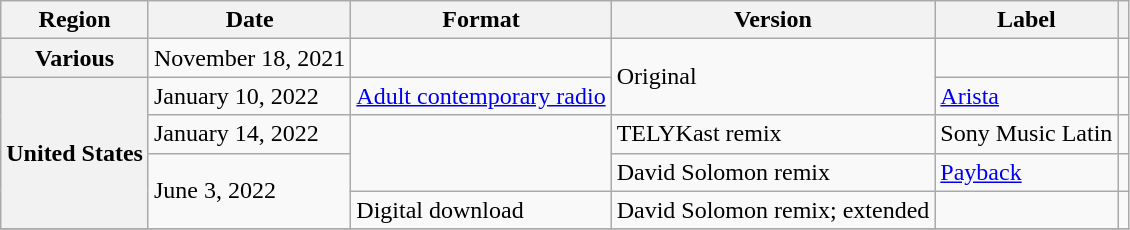<table class="wikitable plainrowheaders">
<tr>
<th scope="col">Region</th>
<th scope="col">Date</th>
<th scope="col">Format</th>
<th scope="col">Version</th>
<th scope="col">Label</th>
<th scope="col"></th>
</tr>
<tr>
<th scope="row">Various</th>
<td>November 18, 2021</td>
<td></td>
<td rowspan="2">Original</td>
<td></td>
<td></td>
</tr>
<tr>
<th scope="row" rowspan="4">United States</th>
<td>January 10, 2022</td>
<td><a href='#'>Adult contemporary radio</a></td>
<td><a href='#'>Arista</a></td>
<td></td>
</tr>
<tr>
<td>January 14, 2022</td>
<td rowspan="2"></td>
<td>TELYKast remix</td>
<td>Sony Music Latin</td>
<td></td>
</tr>
<tr>
<td rowspan="2">June 3, 2022</td>
<td>David Solomon remix</td>
<td><a href='#'>Payback</a></td>
<td></td>
</tr>
<tr>
<td>Digital download</td>
<td>David Solomon remix; extended</td>
<td></td>
<td></td>
</tr>
<tr>
</tr>
</table>
